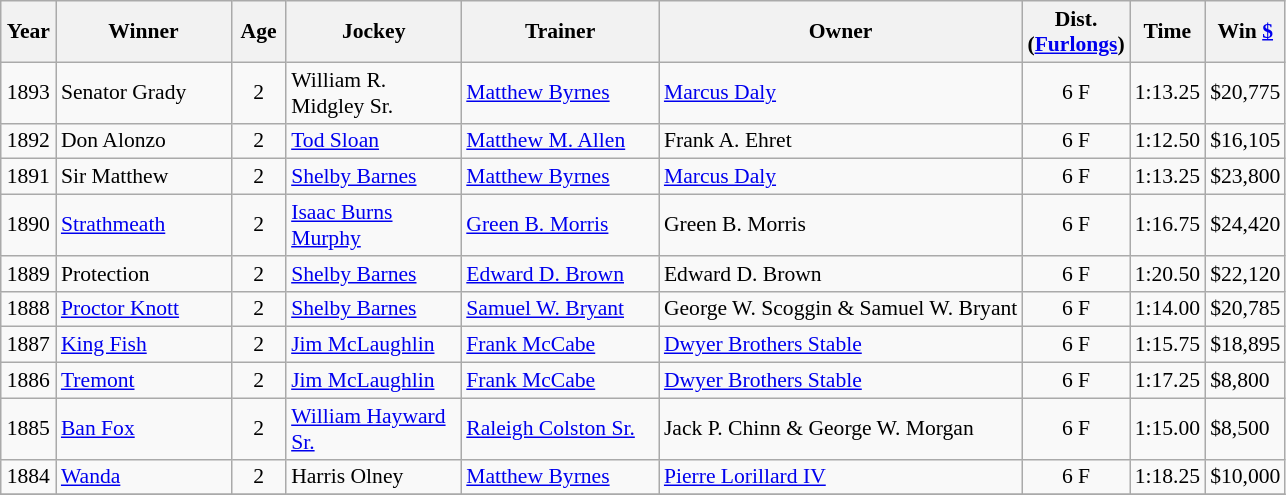<table class="wikitable sortable" style="font-size:90%">
<tr>
<th style="width:30px">Year<br></th>
<th style="width:110px">Winner<br></th>
<th style="width:30px">Age<br></th>
<th style="width:110px">Jockey<br></th>
<th style="width:125px">Trainer<br></th>
<th>Owner<br></th>
<th style="width:25px">Dist.<br> <span>(<a href='#'>Furlongs</a>)</span></th>
<th style="width:25px">Time<br></th>
<th style="width:35px">Win <a href='#'>$</a></th>
</tr>
<tr>
<td align=center>1893</td>
<td>Senator Grady</td>
<td align=center>2</td>
<td>William R. Midgley Sr.</td>
<td><a href='#'>Matthew Byrnes</a></td>
<td><a href='#'>Marcus Daly</a></td>
<td align=center>6 F</td>
<td>1:13.25</td>
<td>$20,775</td>
</tr>
<tr>
<td align=center>1892</td>
<td>Don Alonzo</td>
<td align=center>2</td>
<td><a href='#'>Tod Sloan</a></td>
<td><a href='#'>Matthew M. Allen</a></td>
<td>Frank A. Ehret</td>
<td align=center>6 F</td>
<td>1:12.50</td>
<td>$16,105</td>
</tr>
<tr>
<td align=center>1891</td>
<td>Sir Matthew</td>
<td align=center>2</td>
<td><a href='#'>Shelby Barnes</a></td>
<td><a href='#'>Matthew Byrnes</a></td>
<td><a href='#'>Marcus Daly</a></td>
<td align=center>6 F</td>
<td>1:13.25</td>
<td>$23,800</td>
</tr>
<tr>
<td align=center>1890</td>
<td><a href='#'>Strathmeath</a></td>
<td align=center>2</td>
<td><a href='#'>Isaac Burns Murphy</a></td>
<td><a href='#'>Green B. Morris</a></td>
<td>Green B. Morris</td>
<td align=center>6 F</td>
<td>1:16.75</td>
<td>$24,420</td>
</tr>
<tr>
<td align=center>1889</td>
<td>Protection</td>
<td align=center>2</td>
<td><a href='#'>Shelby Barnes</a></td>
<td><a href='#'>Edward D. Brown</a></td>
<td>Edward D. Brown</td>
<td align=center>6 F</td>
<td>1:20.50</td>
<td>$22,120</td>
</tr>
<tr>
<td align=center>1888</td>
<td><a href='#'>Proctor Knott</a></td>
<td align=center>2</td>
<td><a href='#'>Shelby Barnes</a></td>
<td><a href='#'>Samuel W. Bryant</a></td>
<td>George W. Scoggin & Samuel W. Bryant</td>
<td align=center>6 F</td>
<td>1:14.00</td>
<td>$20,785</td>
</tr>
<tr>
<td align=center>1887</td>
<td><a href='#'>King Fish</a></td>
<td align=center>2</td>
<td><a href='#'>Jim McLaughlin</a></td>
<td><a href='#'>Frank McCabe</a></td>
<td><a href='#'>Dwyer Brothers Stable</a></td>
<td align=center>6 F</td>
<td>1:15.75</td>
<td>$18,895</td>
</tr>
<tr>
<td align=center>1886</td>
<td><a href='#'>Tremont</a></td>
<td align=center>2</td>
<td><a href='#'>Jim McLaughlin</a></td>
<td><a href='#'>Frank McCabe</a></td>
<td><a href='#'>Dwyer Brothers Stable</a></td>
<td align=center>6 F</td>
<td>1:17.25</td>
<td>$8,800</td>
</tr>
<tr>
<td align=center>1885</td>
<td><a href='#'>Ban Fox</a></td>
<td align=center>2</td>
<td><a href='#'>William Hayward Sr.</a></td>
<td><a href='#'>Raleigh Colston Sr.</a></td>
<td>Jack P. Chinn & George W. Morgan</td>
<td align=center>6 F</td>
<td>1:15.00</td>
<td>$8,500</td>
</tr>
<tr>
<td align=center>1884</td>
<td><a href='#'>Wanda</a></td>
<td align=center>2</td>
<td>Harris Olney</td>
<td><a href='#'>Matthew Byrnes</a></td>
<td><a href='#'>Pierre Lorillard IV</a></td>
<td align=center>6 F</td>
<td>1:18.25</td>
<td>$10,000</td>
</tr>
<tr>
</tr>
</table>
